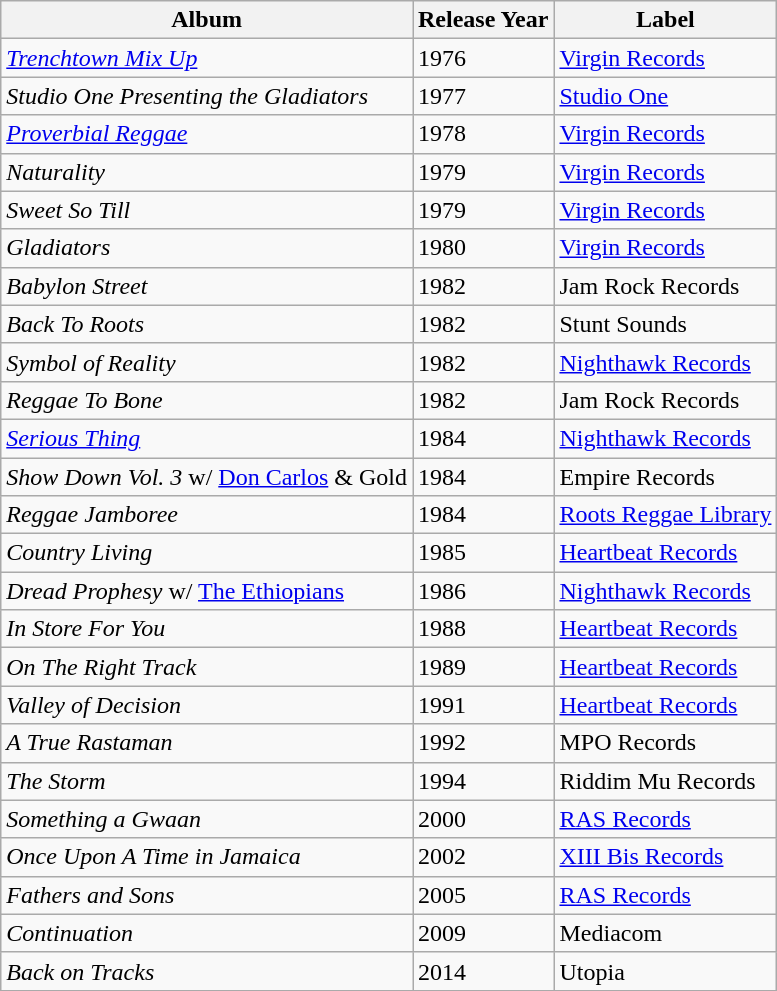<table class="wikitable">
<tr>
<th>Album</th>
<th>Release Year</th>
<th>Label</th>
</tr>
<tr>
<td><em><a href='#'>Trenchtown Mix Up</a></em></td>
<td>1976</td>
<td><a href='#'>Virgin Records</a></td>
</tr>
<tr>
<td><em>Studio One Presenting the Gladiators</em></td>
<td>1977</td>
<td><a href='#'>Studio One</a></td>
</tr>
<tr>
<td><em><a href='#'>Proverbial Reggae</a></em></td>
<td>1978</td>
<td><a href='#'>Virgin Records</a></td>
</tr>
<tr>
<td><em>Naturality</em></td>
<td>1979</td>
<td><a href='#'>Virgin Records</a></td>
</tr>
<tr>
<td><em>Sweet So Till</em></td>
<td>1979</td>
<td><a href='#'>Virgin Records</a></td>
</tr>
<tr>
<td><em>Gladiators</em></td>
<td>1980</td>
<td><a href='#'>Virgin Records</a></td>
</tr>
<tr>
<td><em>Babylon Street</em></td>
<td>1982</td>
<td>Jam Rock Records</td>
</tr>
<tr>
<td><em>Back To Roots</em></td>
<td>1982</td>
<td>Stunt Sounds</td>
</tr>
<tr>
<td><em>Symbol of Reality</em></td>
<td>1982</td>
<td><a href='#'>Nighthawk Records</a></td>
</tr>
<tr>
<td><em>Reggae To Bone</em></td>
<td>1982</td>
<td>Jam Rock Records</td>
</tr>
<tr>
<td><em><a href='#'>Serious Thing</a></em></td>
<td>1984</td>
<td><a href='#'>Nighthawk Records</a></td>
</tr>
<tr>
<td><em>Show Down Vol. 3</em> w/ <a href='#'>Don Carlos</a> & Gold</td>
<td>1984</td>
<td>Empire Records</td>
</tr>
<tr>
<td><em>Reggae Jamboree</em></td>
<td>1984</td>
<td><a href='#'>Roots Reggae Library</a></td>
</tr>
<tr>
<td><em>Country Living</em></td>
<td>1985</td>
<td><a href='#'>Heartbeat Records</a></td>
</tr>
<tr>
<td><em>Dread Prophesy</em> w/ <a href='#'>The Ethiopians</a></td>
<td>1986</td>
<td><a href='#'>Nighthawk Records</a></td>
</tr>
<tr>
<td><em>In Store For You</em></td>
<td>1988</td>
<td><a href='#'>Heartbeat Records</a></td>
</tr>
<tr>
<td><em>On The Right Track</em></td>
<td>1989</td>
<td><a href='#'>Heartbeat Records</a></td>
</tr>
<tr>
<td><em>Valley of Decision</em></td>
<td>1991</td>
<td><a href='#'>Heartbeat Records</a></td>
</tr>
<tr>
<td><em>A True Rastaman</em></td>
<td>1992</td>
<td>MPO Records</td>
</tr>
<tr>
<td><em>The Storm</em></td>
<td>1994</td>
<td>Riddim Mu Records</td>
</tr>
<tr>
<td><em>Something a Gwaan</em></td>
<td>2000</td>
<td><a href='#'>RAS Records</a></td>
</tr>
<tr>
<td><em>Once Upon A Time in Jamaica</em></td>
<td>2002</td>
<td><a href='#'>XIII Bis Records</a></td>
</tr>
<tr>
<td><em>Fathers and Sons</em></td>
<td>2005</td>
<td><a href='#'>RAS Records</a></td>
</tr>
<tr>
<td><em>Continuation</em></td>
<td>2009</td>
<td>Mediacom</td>
</tr>
<tr>
<td><em>Back on Tracks</em></td>
<td>2014</td>
<td>Utopia</td>
</tr>
</table>
